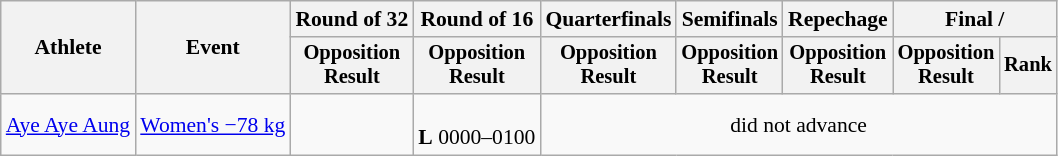<table class="wikitable" style="font-size:90%">
<tr>
<th rowspan="2">Athlete</th>
<th rowspan="2">Event</th>
<th>Round of 32</th>
<th>Round of 16</th>
<th>Quarterfinals</th>
<th>Semifinals</th>
<th>Repechage</th>
<th colspan=2>Final / </th>
</tr>
<tr style="font-size:95%">
<th>Opposition<br>Result</th>
<th>Opposition<br>Result</th>
<th>Opposition<br>Result</th>
<th>Opposition<br>Result</th>
<th>Opposition<br>Result</th>
<th>Opposition<br>Result</th>
<th>Rank</th>
</tr>
<tr align=center>
<td align=left><a href='#'>Aye Aye Aung</a></td>
<td align=left><a href='#'>Women's −78 kg</a></td>
<td></td>
<td><br><strong>L</strong> 0000–0100</td>
<td colspan=5>did not advance</td>
</tr>
</table>
